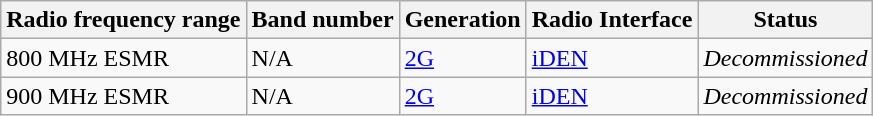<table class="wikitable sortable">
<tr>
<th>Radio frequency range</th>
<th>Band number</th>
<th>Generation</th>
<th>Radio Interface</th>
<th>Status</th>
</tr>
<tr>
<td>800 MHz ESMR</td>
<td>N/A</td>
<td><a href='#'>2G</a></td>
<td><a href='#'>iDEN</a></td>
<td><em>Decommissioned</em></td>
</tr>
<tr>
<td>900 MHz ESMR</td>
<td>N/A</td>
<td><a href='#'>2G</a></td>
<td><a href='#'>iDEN</a></td>
<td><em>Decommissioned</em></td>
</tr>
</table>
